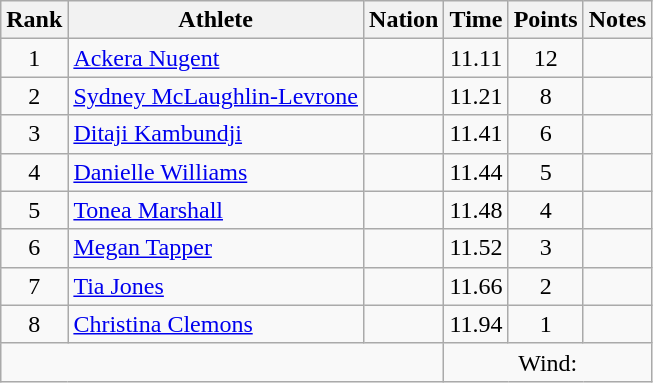<table class="wikitable mw-datatable sortable" style="text-align:center;">
<tr>
<th scope="col" style="width: 10px;">Rank</th>
<th scope="col">Athlete</th>
<th scope="col">Nation</th>
<th scope="col">Time</th>
<th scope="col">Points</th>
<th scope="col">Notes</th>
</tr>
<tr>
<td>1</td>
<td align="left"><a href='#'>Ackera Nugent</a> </td>
<td align="left"></td>
<td>11.11</td>
<td>12</td>
<td></td>
</tr>
<tr>
<td>2</td>
<td align="left"><a href='#'>Sydney McLaughlin-Levrone</a> </td>
<td align="left"></td>
<td>11.21</td>
<td>8</td>
<td></td>
</tr>
<tr>
<td>3</td>
<td align="left"><a href='#'>Ditaji Kambundji</a> </td>
<td align="left"></td>
<td>11.41</td>
<td>6</td>
<td></td>
</tr>
<tr>
<td>4</td>
<td align="left"><a href='#'>Danielle Williams</a> </td>
<td align="left"></td>
<td>11.44</td>
<td>5</td>
<td></td>
</tr>
<tr>
<td>5</td>
<td align="left"><a href='#'>Tonea Marshall</a> </td>
<td align="left"></td>
<td>11.48</td>
<td>4</td>
<td></td>
</tr>
<tr>
<td>6</td>
<td align="left"><a href='#'>Megan Tapper</a> </td>
<td align="left"></td>
<td>11.52</td>
<td>3</td>
<td></td>
</tr>
<tr>
<td>7</td>
<td align="left"><a href='#'>Tia Jones</a> </td>
<td align="left"></td>
<td>11.66</td>
<td>2</td>
<td></td>
</tr>
<tr>
<td>8</td>
<td align="left"><a href='#'>Christina Clemons</a> </td>
<td align="left"></td>
<td>11.94</td>
<td>1</td>
<td></td>
</tr>
<tr class="sortbottom">
<td colspan="3"></td>
<td colspan="3">Wind: </td>
</tr>
</table>
